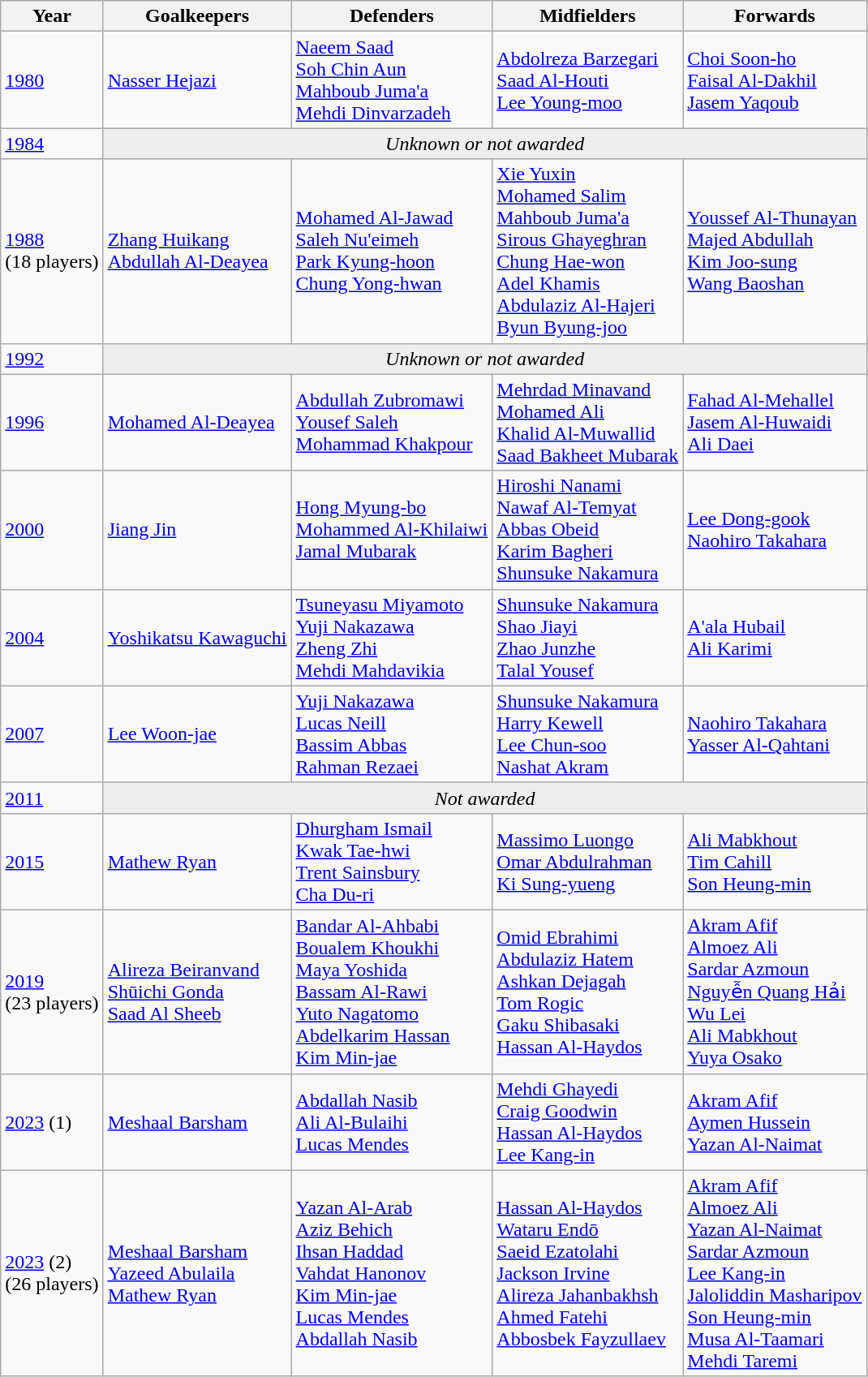<table class="wikitable">
<tr>
<th>Year</th>
<th>Goalkeepers</th>
<th>Defenders</th>
<th>Midfielders</th>
<th>Forwards</th>
</tr>
<tr>
<td><a href='#'>1980</a></td>
<td> <a href='#'>Nasser Hejazi</a></td>
<td> <a href='#'>Naeem Saad</a><br> <a href='#'>Soh Chin Aun</a><br> <a href='#'>Mahboub Juma'a</a><br> <a href='#'>Mehdi Dinvarzadeh</a></td>
<td> <a href='#'>Abdolreza Barzegari</a><br> <a href='#'>Saad Al-Houti</a><br> <a href='#'>Lee Young-moo</a></td>
<td> <a href='#'>Choi Soon-ho</a><br> <a href='#'>Faisal Al-Dakhil</a><br> <a href='#'>Jasem Yaqoub</a></td>
</tr>
<tr>
<td><a href='#'>1984</a></td>
<td colspan="4" align="center" bgcolor="#eeeeee"><em>Unknown or not awarded</em></td>
</tr>
<tr>
<td><a href='#'>1988</a><br>(18 players)</td>
<td> <a href='#'>Zhang Huikang</a><br> <a href='#'>Abdullah Al-Deayea</a></td>
<td> <a href='#'>Mohamed Al-Jawad</a><br> <a href='#'>Saleh Nu'eimeh</a><br> <a href='#'>Park Kyung-hoon</a><br> <a href='#'>Chung Yong-hwan</a></td>
<td> <a href='#'>Xie Yuxin</a><br> <a href='#'>Mohamed Salim</a><br> <a href='#'>Mahboub Juma'a</a><br> <a href='#'>Sirous Ghayeghran</a><br> <a href='#'>Chung Hae-won</a><br> <a href='#'>Adel Khamis</a><br> <a href='#'>Abdulaziz Al-Hajeri</a><br> <a href='#'>Byun Byung-joo</a></td>
<td> <a href='#'>Youssef Al-Thunayan</a><br> <a href='#'>Majed Abdullah</a><br> <a href='#'>Kim Joo-sung</a><br> <a href='#'>Wang Baoshan</a></td>
</tr>
<tr>
<td><a href='#'>1992</a></td>
<td colspan="4" align="center" bgcolor="#eeeeee"><em>Unknown or not awarded</em></td>
</tr>
<tr>
<td><a href='#'>1996</a></td>
<td> <a href='#'>Mohamed Al-Deayea</a></td>
<td> <a href='#'>Abdullah Zubromawi</a> <br> <a href='#'>Yousef Saleh</a> <br> <a href='#'>Mohammad Khakpour</a></td>
<td> <a href='#'>Mehrdad Minavand</a> <br> <a href='#'>Mohamed Ali</a> <br> <a href='#'>Khalid Al-Muwallid</a> <br> <a href='#'>Saad Bakheet Mubarak</a></td>
<td> <a href='#'>Fahad Al-Mehallel</a> <br> <a href='#'>Jasem Al-Huwaidi</a> <br> <a href='#'>Ali Daei</a></td>
</tr>
<tr>
<td><a href='#'>2000</a></td>
<td> <a href='#'>Jiang Jin</a></td>
<td> <a href='#'>Hong Myung-bo</a> <br> <a href='#'>Mohammed Al-Khilaiwi</a> <br> <a href='#'>Jamal Mubarak</a></td>
<td> <a href='#'>Hiroshi Nanami</a> <br> <a href='#'>Nawaf Al-Temyat</a> <br> <a href='#'>Abbas Obeid</a> <br> <a href='#'>Karim Bagheri</a> <br> <a href='#'>Shunsuke Nakamura</a></td>
<td> <a href='#'>Lee Dong-gook</a> <br> <a href='#'>Naohiro Takahara</a></td>
</tr>
<tr>
<td><a href='#'>2004</a></td>
<td> <a href='#'>Yoshikatsu Kawaguchi</a></td>
<td> <a href='#'>Tsuneyasu Miyamoto</a> <br> <a href='#'>Yuji Nakazawa</a> <br> <a href='#'>Zheng Zhi</a> <br> <a href='#'>Mehdi Mahdavikia</a></td>
<td> <a href='#'>Shunsuke Nakamura</a> <br> <a href='#'>Shao Jiayi</a> <br> <a href='#'>Zhao Junzhe</a> <br> <a href='#'>Talal Yousef</a></td>
<td> <a href='#'>A'ala Hubail</a> <br> <a href='#'>Ali Karimi</a> <br></td>
</tr>
<tr>
<td><a href='#'>2007</a></td>
<td> <a href='#'>Lee Woon-jae</a></td>
<td> <a href='#'>Yuji Nakazawa</a><br> <a href='#'>Lucas Neill</a><br> <a href='#'>Bassim Abbas</a><br> <a href='#'>Rahman Rezaei</a></td>
<td> <a href='#'>Shunsuke Nakamura</a><br> <a href='#'>Harry Kewell</a><br> <a href='#'>Lee Chun-soo</a><br> <a href='#'>Nashat Akram</a></td>
<td> <a href='#'>Naohiro Takahara</a><br> <a href='#'>Yasser Al-Qahtani</a></td>
</tr>
<tr>
<td><a href='#'>2011</a></td>
<td colspan="4" align="center" bgcolor="#eeeeee"><em>Not awarded</em></td>
</tr>
<tr>
<td><a href='#'>2015</a></td>
<td> <a href='#'>Mathew Ryan</a></td>
<td> <a href='#'>Dhurgham Ismail</a><br> <a href='#'>Kwak Tae-hwi</a><br> <a href='#'>Trent Sainsbury</a><br> <a href='#'>Cha Du-ri</a></td>
<td> <a href='#'>Massimo Luongo</a><br> <a href='#'>Omar Abdulrahman</a><br> <a href='#'>Ki Sung-yueng</a></td>
<td> <a href='#'>Ali Mabkhout</a><br> <a href='#'>Tim Cahill</a><br> <a href='#'>Son Heung-min</a></td>
</tr>
<tr>
<td><a href='#'>2019</a><br>(23 players)</td>
<td> <a href='#'>Alireza Beiranvand</a><br> <a href='#'>Shūichi Gonda</a><br> <a href='#'>Saad Al Sheeb</a></td>
<td> <a href='#'>Bandar Al-Ahbabi</a><br> <a href='#'>Boualem Khoukhi</a><br> <a href='#'>Maya Yoshida</a><br> <a href='#'>Bassam Al-Rawi</a><br> <a href='#'>Yuto Nagatomo</a><br> <a href='#'>Abdelkarim Hassan</a><br> <a href='#'>Kim Min-jae</a></td>
<td> <a href='#'>Omid Ebrahimi</a><br> <a href='#'>Abdulaziz Hatem</a><br> <a href='#'>Ashkan Dejagah</a><br> <a href='#'>Tom Rogic</a><br> <a href='#'>Gaku Shibasaki</a><br> <a href='#'>Hassan Al-Haydos</a></td>
<td> <a href='#'>Akram Afif</a><br> <a href='#'>Almoez Ali</a><br> <a href='#'>Sardar Azmoun</a><br> <a href='#'>Nguyễn Quang Hải</a><br> <a href='#'>Wu Lei</a><br> <a href='#'>Ali Mabkhout</a><br> <a href='#'>Yuya Osako</a></td>
</tr>
<tr>
<td><a href='#'>2023</a> (1)</td>
<td> <a href='#'>Meshaal Barsham</a></td>
<td> <a href='#'>Abdallah Nasib</a><br> <a href='#'>Ali Al-Bulaihi</a><br> <a href='#'>Lucas Mendes</a></td>
<td> <a href='#'>Mehdi Ghayedi</a><br> <a href='#'>Craig Goodwin</a><br> <a href='#'>Hassan Al-Haydos</a><br> <a href='#'>Lee Kang-in</a></td>
<td> <a href='#'>Akram Afif</a><br> <a href='#'>Aymen Hussein</a><br> <a href='#'>Yazan Al-Naimat</a></td>
</tr>
<tr>
<td><a href='#'>2023</a> (2)<br>(26 players)</td>
<td> <a href='#'>Meshaal Barsham</a><br> <a href='#'>Yazeed Abulaila</a><br> <a href='#'>Mathew Ryan</a></td>
<td> <a href='#'>Yazan Al-Arab</a><br> <a href='#'>Aziz Behich</a><br> <a href='#'>Ihsan Haddad</a><br> <a href='#'>Vahdat Hanonov</a><br> <a href='#'>Kim Min-jae</a><br> <a href='#'>Lucas Mendes</a><br> <a href='#'>Abdallah Nasib</a></td>
<td> <a href='#'>Hassan Al-Haydos</a><br> <a href='#'>Wataru Endō</a><br> <a href='#'>Saeid Ezatolahi</a><br> <a href='#'>Jackson Irvine</a><br> <a href='#'>Alireza Jahanbakhsh</a><br> <a href='#'>Ahmed Fatehi</a><br> <a href='#'>Abbosbek Fayzullaev</a></td>
<td> <a href='#'>Akram Afif</a><br> <a href='#'>Almoez Ali</a><br> <a href='#'>Yazan Al-Naimat</a><br> <a href='#'>Sardar Azmoun</a><br> <a href='#'>Lee Kang-in</a><br> <a href='#'>Jaloliddin Masharipov</a><br> <a href='#'>Son Heung-min</a><br> <a href='#'>Musa Al-Taamari</a><br> <a href='#'>Mehdi Taremi</a></td>
</tr>
</table>
